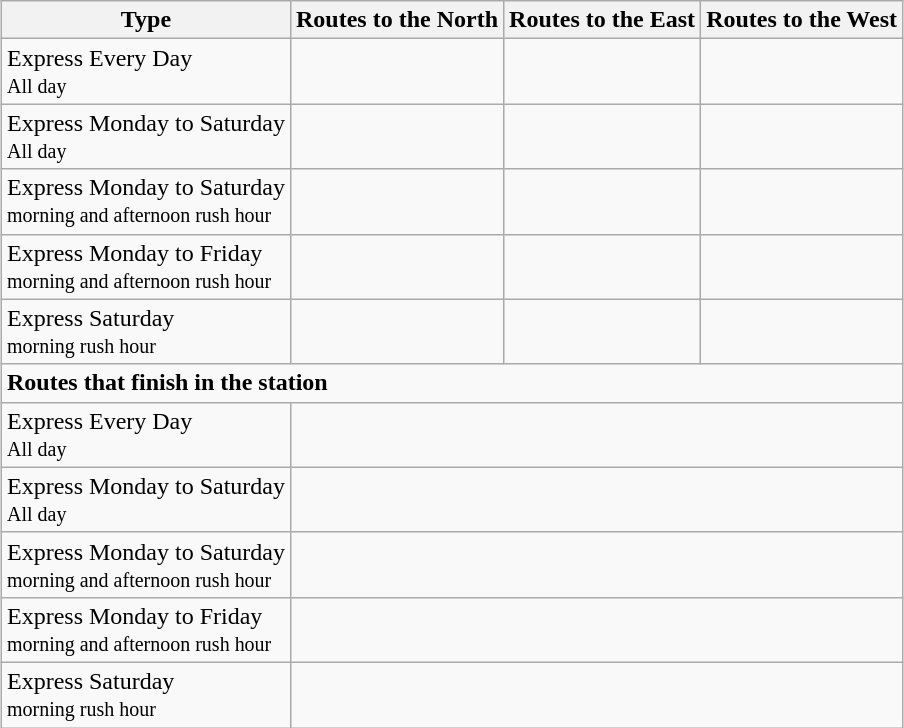<table Class = "wikitable" style = "white-space: nowrap; margin-left: auto; margin-right: auto; border: none;">
<tr>
<th>Type</th>
<th>Routes to the North</th>
<th>Routes to the East</th>
<th>Routes to the West</th>
</tr>
<tr>
<td>Express Every Day <br><small>All day</small></td>
<td></td>
<td></td>
<td></td>
</tr>
<tr>
<td>Express Monday to Saturday <br><small>All day</small></td>
<td></td>
<td></td>
<td></td>
</tr>
<tr>
<td>Express Monday to Saturday <br><small>morning and afternoon rush hour</small></td>
<td></td>
<td></td>
<td></td>
</tr>
<tr>
<td>Express Monday to Friday <br><small>morning and afternoon rush hour</small></td>
<td></td>
<td></td>
<td></td>
</tr>
<tr>
<td>Express Saturday <br><small>morning rush hour</small></td>
<td></td>
<td></td>
<td></td>
</tr>
<tr>
<td colspan="4"><strong>Routes that finish in the station</strong></td>
</tr>
<tr>
<td>Express Every Day <br><small>All day</small></td>
<td colspan="3"> </td>
</tr>
<tr>
<td>Express Monday to Saturday <br><small>All day</small></td>
<td colspan="3"></td>
</tr>
<tr>
<td>Express Monday to Saturday <br><small>morning and afternoon rush hour</small></td>
<td colspan="3"></td>
</tr>
<tr>
<td>Express Monday to Friday <br><small>morning and afternoon rush hour</small></td>
<td colspan="3"></td>
</tr>
<tr>
<td>Express Saturday <br><small>morning rush hour</small></td>
<td colspan="3"></td>
</tr>
</table>
